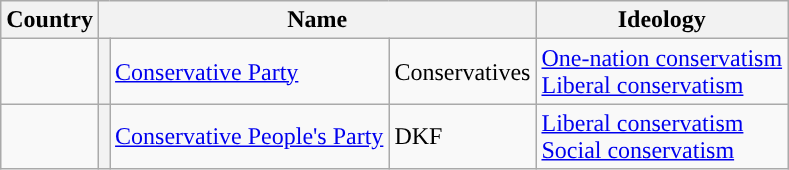<table class="wikitable">
<tr>
<th>Country</th>
<th colspan="3">Name</th>
<th>Ideology</th>
</tr>
<tr>
<td></td>
<th style="background:"></th>
<td><a href='#'>Conservative Party</a></td>
<td>Conservatives</td>
<td><a href='#'>One-nation conservatism</a><br><a href='#'>Liberal conservatism</a></td>
</tr>
<tr>
<td></td>
<th style="background:"></th>
<td><a href='#'>Conservative People's Party</a></td>
<td>DKF</td>
<td><a href='#'>Liberal conservatism</a><br><a href='#'>Social conservatism</a></td>
</tr>
</table>
